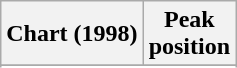<table class="wikitable sortable plainrowheaders" style="text-align:center">
<tr>
<th scope="col">Chart (1998)</th>
<th scope="col">Peak<br>position</th>
</tr>
<tr>
</tr>
<tr>
</tr>
</table>
